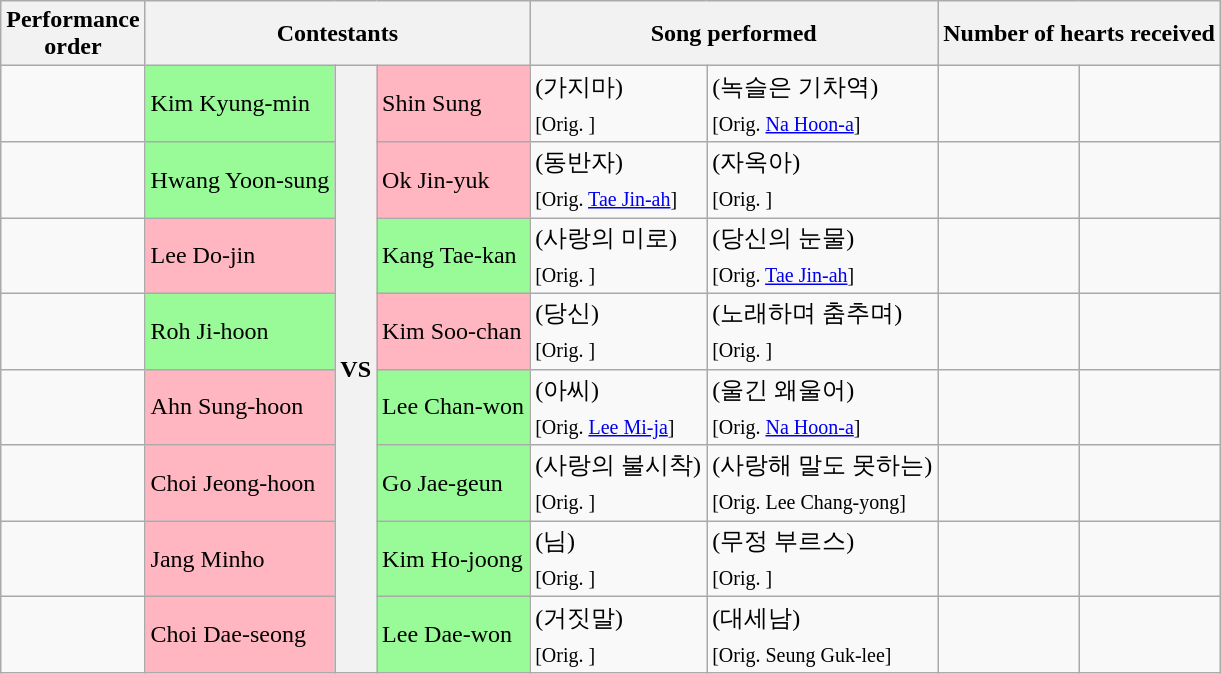<table class=wikitable>
<tr>
<th>Performance<br>order</th>
<th colspan=3>Contestants</th>
<th colspan=2>Song performed</th>
<th colspan=2>Number of hearts received</th>
</tr>
<tr>
<td></td>
<td bgcolor=palegreen>Kim Kyung-min</td>
<th rowspan="8">VS</th>
<td bgcolor=lightpink>Shin Sung</td>
<td>(가지마)<br><sub>[Orig. ]</sub></td>
<td>(녹슬은 기차역)<br><sub>[Orig. <a href='#'>Na Hoon-a</a>]</sub></td>
<td></td>
<td></td>
</tr>
<tr>
<td></td>
<td bgcolor=palegreen>Hwang Yoon-sung</td>
<td bgcolor=lightpink>Ok Jin-yuk</td>
<td>(동반자)<br><sub>[Orig. <a href='#'>Tae Jin-ah</a>]</sub></td>
<td>(자옥아)<br><sub>[Orig. ]</sub></td>
<td></td>
<td></td>
</tr>
<tr>
<td></td>
<td bgcolor=lightpink>Lee Do-jin</td>
<td bgcolor=palegreen>Kang Tae-kan</td>
<td>(사랑의 미로)<br><sub>[Orig. ]</sub></td>
<td>(당신의 눈물)<br><sub>[Orig. <a href='#'>Tae Jin-ah</a>]</sub></td>
<td></td>
<td></td>
</tr>
<tr>
<td></td>
<td bgcolor=palegreen>Roh Ji-hoon</td>
<td bgcolor=lightpink>Kim Soo-chan</td>
<td>(당신)<br><sub>[Orig. ]</sub></td>
<td>(노래하며 춤추며)<br><sub>[Orig. ]</sub></td>
<td></td>
<td></td>
</tr>
<tr>
<td></td>
<td bgcolor=lightpink>Ahn Sung-hoon</td>
<td bgcolor=palegreen>Lee Chan-won</td>
<td>(아씨)<br><sub>[Orig. <a href='#'>Lee Mi-ja</a>]</sub></td>
<td>(울긴 왜울어)<br><sub>[Orig. <a href='#'>Na Hoon-a</a>]</sub></td>
<td></td>
<td></td>
</tr>
<tr>
<td></td>
<td bgcolor=lightpink>Choi Jeong-hoon</td>
<td bgcolor=palegreen>Go Jae-geun</td>
<td>(사랑의 불시착)<br><sub>[Orig. ]</sub></td>
<td>(사랑해 말도 못하는)<br><sub>[Orig. Lee Chang-yong]</sub></td>
<td></td>
<td></td>
</tr>
<tr>
<td></td>
<td bgcolor=lightpink>Jang Minho</td>
<td bgcolor=palegreen>Kim Ho-joong</td>
<td>(님)<br><sub>[Orig. ]</sub></td>
<td>(무정 부르스)<br><sub>[Orig. ]</sub></td>
<td></td>
<td></td>
</tr>
<tr>
<td></td>
<td bgcolor=lightpink>Choi Dae-seong</td>
<td bgcolor=palegreen>Lee Dae-won</td>
<td>(거짓말)<br><sub>[Orig. ]</sub></td>
<td>(대세남)<br><sub>[Orig. Seung Guk-lee]</sub></td>
<td></td>
<td></td>
</tr>
</table>
